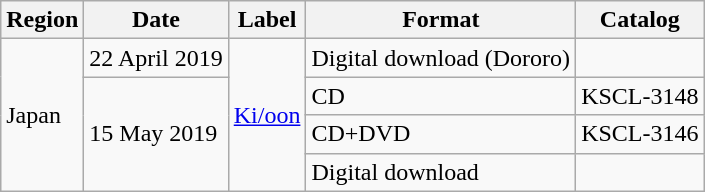<table class="wikitable">
<tr>
<th>Region</th>
<th>Date</th>
<th>Label</th>
<th>Format</th>
<th>Catalog</th>
</tr>
<tr>
<td rowspan="4">Japan</td>
<td rowspan="1">22 April 2019</td>
<td rowspan="4"><a href='#'>Ki/oon</a></td>
<td>Digital download (Dororo)</td>
<td></td>
</tr>
<tr>
<td rowspan="3">15 May 2019</td>
<td>CD</td>
<td>KSCL-3148</td>
</tr>
<tr>
<td>CD+DVD</td>
<td>KSCL-3146</td>
</tr>
<tr>
<td>Digital download</td>
<td></td>
</tr>
</table>
